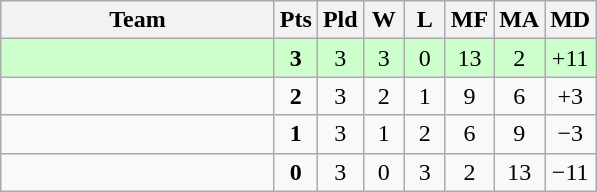<table class=wikitable style="text-align:center">
<tr>
<th width=175>Team</th>
<th width=20>Pts</th>
<th width=20>Pld</th>
<th width=20>W</th>
<th width=20>L</th>
<th width=20>MF</th>
<th width=20>MA</th>
<th width=20>MD</th>
</tr>
<tr bgcolor=#ccffcc>
<td align=left></td>
<td><strong>3</strong></td>
<td>3</td>
<td>3</td>
<td>0</td>
<td>13</td>
<td>2</td>
<td>+11</td>
</tr>
<tr>
<td align=left></td>
<td><strong>2</strong></td>
<td>3</td>
<td>2</td>
<td>1</td>
<td>9</td>
<td>6</td>
<td>+3</td>
</tr>
<tr>
<td align=left></td>
<td><strong>1</strong></td>
<td>3</td>
<td>1</td>
<td>2</td>
<td>6</td>
<td>9</td>
<td>−3</td>
</tr>
<tr>
<td align=left></td>
<td><strong>0</strong></td>
<td>3</td>
<td>0</td>
<td>3</td>
<td>2</td>
<td>13</td>
<td>−11</td>
</tr>
</table>
